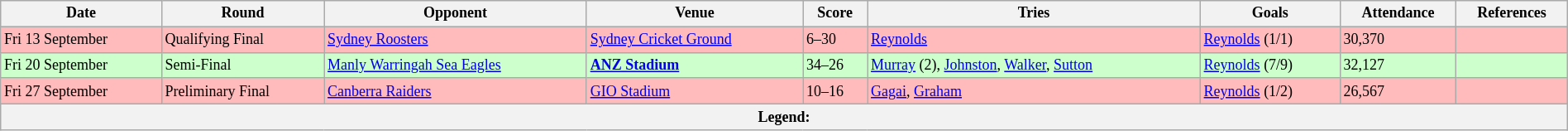<table class="wikitable" width="100%" style="font-size:75%;">
<tr>
<th>Date</th>
<th>Round</th>
<th>Opponent</th>
<th>Venue</th>
<th>Score</th>
<th>Tries</th>
<th>Goals</th>
<th>Attendance</th>
<th>References</th>
</tr>
<tr bgcolor="#FFBBBB">
<td>Fri 13 September</td>
<td>Qualifying Final</td>
<td> <a href='#'>Sydney Roosters</a></td>
<td><a href='#'>Sydney Cricket Ground</a></td>
<td>6–30</td>
<td><a href='#'>Reynolds</a></td>
<td><a href='#'>Reynolds</a> (1/1)</td>
<td>30,370</td>
<td></td>
</tr>
<tr bgcolor="#CCFFCC">
<td>Fri 20 September</td>
<td>Semi-Final</td>
<td> <a href='#'>Manly Warringah Sea Eagles</a></td>
<td><strong><a href='#'>ANZ Stadium</a></strong></td>
<td>34–26</td>
<td><a href='#'>Murray</a> (2), <a href='#'>Johnston</a>, <a href='#'>Walker</a>, <a href='#'>Sutton</a></td>
<td><a href='#'>Reynolds</a> (7/9)</td>
<td>32,127</td>
<td></td>
</tr>
<tr bgcolor="#FFBBBB">
<td>Fri 27 September</td>
<td>Preliminary Final</td>
<td> <a href='#'>Canberra Raiders</a></td>
<td><a href='#'>GIO Stadium</a></td>
<td>10–16</td>
<td><a href='#'>Gagai</a>, <a href='#'>Graham</a></td>
<td><a href='#'>Reynolds</a> (1/2)</td>
<td>26,567</td>
<td></td>
</tr>
<tr>
<th colspan="9"><strong>Legend</strong>:  </th>
</tr>
</table>
